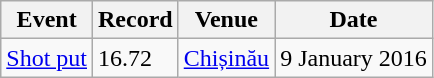<table class="wikitable">
<tr>
<th>Event</th>
<th>Record</th>
<th>Venue</th>
<th>Date</th>
</tr>
<tr>
<td><a href='#'>Shot put</a></td>
<td>16.72</td>
<td><a href='#'>Chișinău</a></td>
<td>9 January 2016</td>
</tr>
</table>
